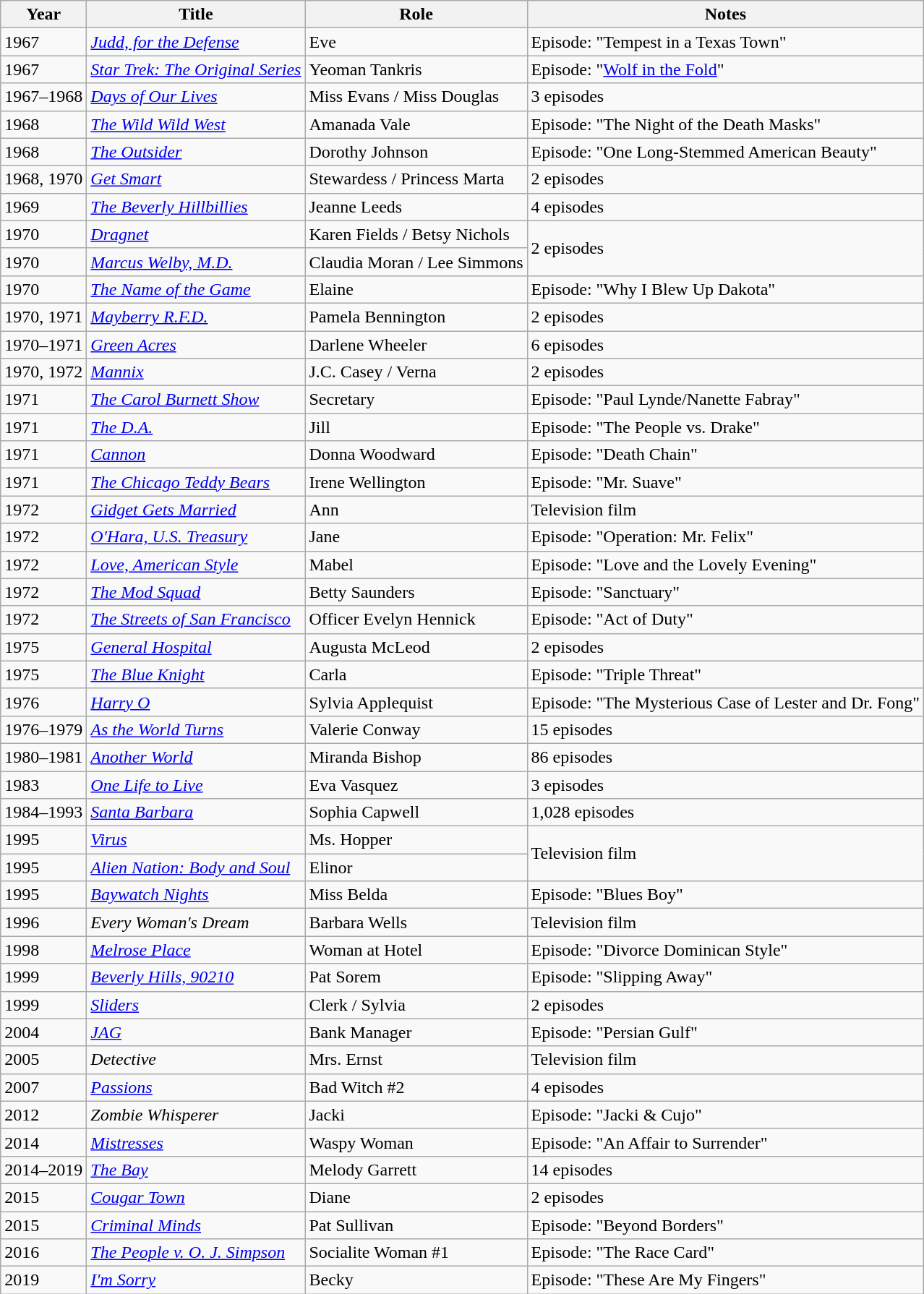<table class="wikitable sortable">
<tr>
<th>Year</th>
<th>Title</th>
<th>Role</th>
<th>Notes</th>
</tr>
<tr>
<td>1967</td>
<td><em><a href='#'>Judd, for the Defense</a></em></td>
<td>Eve</td>
<td>Episode: "Tempest in a Texas Town"</td>
</tr>
<tr>
<td>1967</td>
<td><em><a href='#'>Star Trek: The Original Series</a></em></td>
<td>Yeoman Tankris</td>
<td>Episode: "<a href='#'>Wolf in the Fold</a>"</td>
</tr>
<tr>
<td>1967–1968</td>
<td><em><a href='#'>Days of Our Lives</a></em></td>
<td>Miss Evans / Miss Douglas</td>
<td>3 episodes</td>
</tr>
<tr>
<td>1968</td>
<td><em><a href='#'>The Wild Wild West</a></em></td>
<td>Amanada Vale</td>
<td>Episode: "The Night of the Death Masks"</td>
</tr>
<tr>
<td>1968</td>
<td><a href='#'><em>The Outsider</em></a></td>
<td>Dorothy Johnson</td>
<td>Episode: "One Long-Stemmed American Beauty"</td>
</tr>
<tr>
<td>1968, 1970</td>
<td><em><a href='#'>Get Smart</a></em></td>
<td>Stewardess / Princess Marta</td>
<td>2 episodes</td>
</tr>
<tr>
<td>1969</td>
<td><em><a href='#'>The Beverly Hillbillies</a></em></td>
<td>Jeanne Leeds</td>
<td>4 episodes</td>
</tr>
<tr>
<td>1970</td>
<td><a href='#'><em>Dragnet</em></a></td>
<td>Karen Fields / Betsy Nichols</td>
<td rowspan="2">2 episodes</td>
</tr>
<tr>
<td>1970</td>
<td><em><a href='#'>Marcus Welby, M.D.</a></em></td>
<td>Claudia Moran / Lee Simmons</td>
</tr>
<tr>
<td>1970</td>
<td><a href='#'><em>The Name of the Game</em></a></td>
<td>Elaine</td>
<td>Episode: "Why I Blew Up Dakota"</td>
</tr>
<tr>
<td>1970, 1971</td>
<td><em><a href='#'>Mayberry R.F.D.</a></em></td>
<td>Pamela Bennington</td>
<td>2 episodes</td>
</tr>
<tr>
<td>1970–1971</td>
<td><em><a href='#'>Green Acres</a></em></td>
<td>Darlene Wheeler</td>
<td>6 episodes</td>
</tr>
<tr>
<td>1970, 1972</td>
<td><em><a href='#'>Mannix</a></em></td>
<td>J.C. Casey / Verna</td>
<td>2 episodes</td>
</tr>
<tr>
<td>1971</td>
<td><em><a href='#'>The Carol Burnett Show</a></em></td>
<td>Secretary</td>
<td>Episode: "Paul Lynde/Nanette Fabray"</td>
</tr>
<tr>
<td>1971</td>
<td><a href='#'><em>The D.A.</em></a></td>
<td>Jill</td>
<td>Episode: "The People vs. Drake"</td>
</tr>
<tr>
<td>1971</td>
<td><a href='#'><em>Cannon</em></a></td>
<td>Donna Woodward</td>
<td>Episode: "Death Chain"</td>
</tr>
<tr>
<td>1971</td>
<td><em><a href='#'>The Chicago Teddy Bears</a></em></td>
<td>Irene Wellington</td>
<td>Episode: "Mr. Suave"</td>
</tr>
<tr>
<td>1972</td>
<td><em><a href='#'>Gidget Gets Married</a></em></td>
<td>Ann</td>
<td>Television film</td>
</tr>
<tr>
<td>1972</td>
<td><em><a href='#'>O'Hara, U.S. Treasury</a></em></td>
<td>Jane</td>
<td>Episode: "Operation: Mr. Felix"</td>
</tr>
<tr>
<td>1972</td>
<td><em><a href='#'>Love, American Style</a></em></td>
<td>Mabel</td>
<td>Episode: "Love and the Lovely Evening"</td>
</tr>
<tr>
<td>1972</td>
<td><em><a href='#'>The Mod Squad</a></em></td>
<td>Betty Saunders</td>
<td>Episode: "Sanctuary"</td>
</tr>
<tr>
<td>1972</td>
<td><em><a href='#'>The Streets of San Francisco</a></em></td>
<td>Officer Evelyn Hennick</td>
<td>Episode: "Act of Duty"</td>
</tr>
<tr>
<td>1975</td>
<td><em><a href='#'>General Hospital</a></em></td>
<td>Augusta McLeod</td>
<td>2 episodes</td>
</tr>
<tr>
<td>1975</td>
<td><a href='#'><em>The Blue Knight</em></a></td>
<td>Carla</td>
<td>Episode: "Triple Threat"</td>
</tr>
<tr>
<td>1976</td>
<td><em><a href='#'>Harry O</a></em></td>
<td>Sylvia Applequist</td>
<td>Episode: "The Mysterious Case of Lester and Dr. Fong"</td>
</tr>
<tr>
<td>1976–1979</td>
<td><em><a href='#'>As the World Turns</a></em></td>
<td>Valerie Conway</td>
<td>15 episodes</td>
</tr>
<tr>
<td>1980–1981</td>
<td><a href='#'><em>Another World</em></a></td>
<td>Miranda Bishop</td>
<td>86 episodes</td>
</tr>
<tr>
<td>1983</td>
<td><em><a href='#'>One Life to Live</a></em></td>
<td>Eva Vasquez</td>
<td>3 episodes</td>
</tr>
<tr>
<td>1984–1993</td>
<td><a href='#'><em>Santa Barbara</em></a></td>
<td>Sophia Capwell</td>
<td>1,028 episodes</td>
</tr>
<tr>
<td>1995</td>
<td><a href='#'><em>Virus</em></a></td>
<td>Ms. Hopper</td>
<td rowspan="2">Television film</td>
</tr>
<tr>
<td>1995</td>
<td><em><a href='#'>Alien Nation: Body and Soul</a></em></td>
<td>Elinor</td>
</tr>
<tr>
<td>1995</td>
<td><em><a href='#'>Baywatch Nights</a></em></td>
<td>Miss Belda</td>
<td>Episode: "Blues Boy"</td>
</tr>
<tr>
<td>1996</td>
<td><em>Every Woman's Dream</em></td>
<td>Barbara Wells</td>
<td>Television film</td>
</tr>
<tr>
<td>1998</td>
<td><em><a href='#'>Melrose Place</a></em></td>
<td>Woman at Hotel</td>
<td>Episode: "Divorce Dominican Style"</td>
</tr>
<tr>
<td>1999</td>
<td><em><a href='#'>Beverly Hills, 90210</a></em></td>
<td>Pat Sorem</td>
<td>Episode: "Slipping Away"</td>
</tr>
<tr>
<td>1999</td>
<td><a href='#'><em>Sliders</em></a></td>
<td>Clerk / Sylvia</td>
<td>2 episodes</td>
</tr>
<tr>
<td>2004</td>
<td><a href='#'><em>JAG</em></a></td>
<td>Bank Manager</td>
<td>Episode: "Persian Gulf"</td>
</tr>
<tr>
<td>2005</td>
<td><em>Detective</em></td>
<td>Mrs. Ernst</td>
<td>Television film</td>
</tr>
<tr>
<td>2007</td>
<td><em><a href='#'>Passions</a></em></td>
<td>Bad Witch #2</td>
<td>4 episodes</td>
</tr>
<tr>
<td>2012</td>
<td><em>Zombie Whisperer</em></td>
<td>Jacki</td>
<td>Episode: "Jacki & Cujo"</td>
</tr>
<tr>
<td>2014</td>
<td><a href='#'><em>Mistresses</em></a></td>
<td>Waspy Woman</td>
<td>Episode: "An Affair to Surrender"</td>
</tr>
<tr>
<td>2014–2019</td>
<td><a href='#'><em>The Bay</em></a></td>
<td>Melody Garrett</td>
<td>14 episodes</td>
</tr>
<tr>
<td>2015</td>
<td><em><a href='#'>Cougar Town</a></em></td>
<td>Diane</td>
<td>2 episodes</td>
</tr>
<tr>
<td>2015</td>
<td><em><a href='#'>Criminal Minds</a></em></td>
<td>Pat Sullivan</td>
<td>Episode: "Beyond Borders"</td>
</tr>
<tr>
<td>2016</td>
<td><a href='#'><em>The People v. O. J. Simpson</em></a></td>
<td>Socialite Woman #1</td>
<td>Episode: "The Race Card"</td>
</tr>
<tr>
<td>2019</td>
<td><a href='#'><em>I'm Sorry</em></a></td>
<td>Becky</td>
<td>Episode: "These Are My Fingers"</td>
</tr>
</table>
